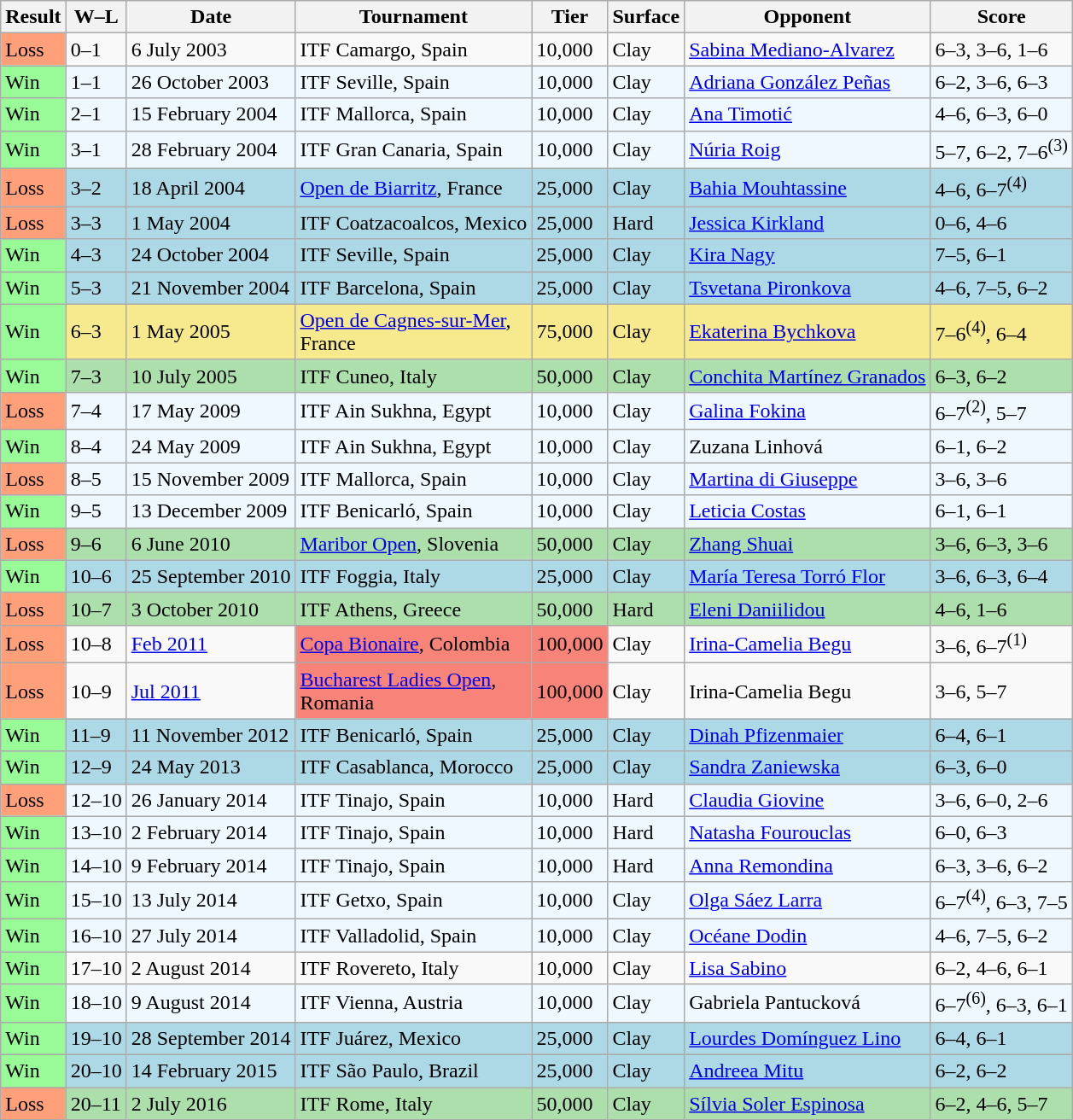<table class="sortable wikitable">
<tr>
<th>Result</th>
<th class="unsortable">W–L</th>
<th>Date</th>
<th>Tournament</th>
<th>Tier</th>
<th>Surface</th>
<th>Opponent</th>
<th class="unsortable">Score</th>
</tr>
<tr>
<td style="background:#ffa07a;">Loss</td>
<td>0–1</td>
<td>6 July 2003</td>
<td>ITF Camargo, Spain</td>
<td>10,000</td>
<td>Clay</td>
<td> <a href='#'>Sabina Mediano-Alvarez</a></td>
<td>6–3, 3–6, 1–6</td>
</tr>
<tr style="background:#f0f8ff;">
<td style="background:#98fb98;">Win</td>
<td>1–1</td>
<td>26 October 2003</td>
<td>ITF Seville, Spain</td>
<td>10,000</td>
<td>Clay</td>
<td> <a href='#'>Adriana González Peñas</a></td>
<td>6–2, 3–6, 6–3</td>
</tr>
<tr style="background:#f0f8ff;">
<td style="background:#98fb98;">Win</td>
<td>2–1</td>
<td>15 February 2004</td>
<td>ITF Mallorca, Spain</td>
<td>10,000</td>
<td>Clay</td>
<td> <a href='#'>Ana Timotić</a></td>
<td>4–6, 6–3, 6–0</td>
</tr>
<tr style="background:#f0f8ff;">
<td style="background:#98fb98;">Win</td>
<td>3–1</td>
<td>28 February 2004</td>
<td>ITF Gran Canaria, Spain</td>
<td>10,000</td>
<td>Clay</td>
<td> <a href='#'>Núria Roig</a></td>
<td>5–7, 6–2, 7–6<sup>(3)</sup></td>
</tr>
<tr style="background:lightblue;">
<td style="background:#ffa07a;">Loss</td>
<td>3–2</td>
<td>18 April 2004</td>
<td><a href='#'>Open de Biarritz</a>, France</td>
<td>25,000</td>
<td>Clay</td>
<td> <a href='#'>Bahia Mouhtassine</a></td>
<td>4–6, 6–7<sup>(4)</sup></td>
</tr>
<tr style="background:lightblue;">
<td style="background:#ffa07a;">Loss</td>
<td>3–3</td>
<td>1 May 2004</td>
<td>ITF Coatzacoalcos, Mexico</td>
<td>25,000</td>
<td>Hard</td>
<td> <a href='#'>Jessica Kirkland</a></td>
<td>0–6, 4–6</td>
</tr>
<tr style="background:lightblue;">
<td style="background:#98fb98;">Win</td>
<td>4–3</td>
<td>24 October 2004</td>
<td>ITF Seville, Spain</td>
<td>25,000</td>
<td>Clay</td>
<td> <a href='#'>Kira Nagy</a></td>
<td>7–5, 6–1</td>
</tr>
<tr style="background:lightblue;">
<td style="background:#98fb98;">Win</td>
<td>5–3</td>
<td>21 November 2004</td>
<td>ITF Barcelona, Spain</td>
<td>25,000</td>
<td>Clay</td>
<td> <a href='#'>Tsvetana Pironkova</a></td>
<td>4–6, 7–5, 6–2</td>
</tr>
<tr style="background:#f7e98e;">
<td style="background:#98fb98;">Win</td>
<td>6–3</td>
<td>1 May 2005</td>
<td><a href='#'>Open de Cagnes-sur-Mer</a>, <br>France</td>
<td>75,000</td>
<td>Clay</td>
<td> <a href='#'>Ekaterina Bychkova</a></td>
<td>7–6<sup>(4)</sup>, 6–4</td>
</tr>
<tr style="background:#addfad;">
<td style="background:#98fb98;">Win</td>
<td>7–3</td>
<td>10 July 2005</td>
<td>ITF Cuneo, Italy</td>
<td>50,000</td>
<td>Clay</td>
<td> <a href='#'>Conchita Martínez Granados</a></td>
<td>6–3, 6–2</td>
</tr>
<tr style="background:#f0f8ff;">
<td style="background:#ffa07a;">Loss</td>
<td>7–4</td>
<td>17 May 2009</td>
<td>ITF Ain Sukhna, Egypt</td>
<td>10,000</td>
<td>Clay</td>
<td> <a href='#'>Galina Fokina</a></td>
<td>6–7<sup>(2)</sup>, 5–7</td>
</tr>
<tr style="background:#f0f8ff;">
<td style="background:#98fb98;">Win</td>
<td>8–4</td>
<td>24 May 2009</td>
<td>ITF Ain Sukhna, Egypt</td>
<td>10,000</td>
<td>Clay</td>
<td> Zuzana Linhová</td>
<td>6–1, 6–2</td>
</tr>
<tr style="background:#f0f8ff;">
<td style="background:#ffa07a;">Loss</td>
<td>8–5</td>
<td>15 November 2009</td>
<td>ITF Mallorca, Spain</td>
<td>10,000</td>
<td>Clay</td>
<td> <a href='#'>Martina di Giuseppe</a></td>
<td>3–6, 3–6</td>
</tr>
<tr style="background:#f0f8ff;">
<td style="background:#98fb98;">Win</td>
<td>9–5</td>
<td>13 December 2009</td>
<td>ITF Benicarló, Spain</td>
<td>10,000</td>
<td>Clay</td>
<td> <a href='#'>Leticia Costas</a></td>
<td>6–1, 6–1</td>
</tr>
<tr style="background:#addfad;">
<td style="background:#ffa07a;">Loss</td>
<td>9–6</td>
<td>6 June 2010</td>
<td><a href='#'>Maribor Open</a>, Slovenia</td>
<td>50,000</td>
<td>Clay</td>
<td> <a href='#'>Zhang Shuai</a></td>
<td>3–6, 6–3, 3–6</td>
</tr>
<tr style="background:lightblue;">
<td style="background:#98fb98;">Win</td>
<td>10–6</td>
<td>25 September 2010</td>
<td>ITF Foggia, Italy</td>
<td>25,000</td>
<td>Clay</td>
<td> <a href='#'>María Teresa Torró Flor</a></td>
<td>3–6, 6–3, 6–4</td>
</tr>
<tr style="background:#addfad;">
<td style="background:#ffa07a;">Loss</td>
<td>10–7</td>
<td>3 October 2010</td>
<td>ITF Athens, Greece</td>
<td>50,000</td>
<td>Hard</td>
<td> <a href='#'>Eleni Daniilidou</a></td>
<td>4–6, 1–6</td>
</tr>
<tr>
<td style="background:#ffa07a;">Loss</td>
<td>10–8</td>
<td><a href='#'>Feb 2011</a></td>
<td style="background:#f88379;"><a href='#'>Copa Bionaire</a>, Colombia</td>
<td style="background:#f88379;">100,000</td>
<td>Clay</td>
<td> <a href='#'>Irina-Camelia Begu</a></td>
<td>3–6, 6–7<sup>(1)</sup></td>
</tr>
<tr>
<td style="background:#ffa07a;">Loss</td>
<td>10–9</td>
<td><a href='#'>Jul 2011</a></td>
<td style="background:#f88379;"><a href='#'>Bucharest Ladies Open</a>, <br>Romania</td>
<td style="background:#f88379;">100,000</td>
<td>Clay</td>
<td> Irina-Camelia Begu</td>
<td>3–6, 5–7</td>
</tr>
<tr style="background:lightblue;">
<td style="background:#98fb98;">Win</td>
<td>11–9</td>
<td>11 November 2012</td>
<td>ITF Benicarló, Spain</td>
<td>25,000</td>
<td>Clay</td>
<td> <a href='#'>Dinah Pfizenmaier</a></td>
<td>6–4, 6–1</td>
</tr>
<tr style="background:lightblue;">
<td style="background:#98fb98;">Win</td>
<td>12–9</td>
<td>24 May 2013</td>
<td>ITF Casablanca, Morocco</td>
<td>25,000</td>
<td>Clay</td>
<td> <a href='#'>Sandra Zaniewska</a></td>
<td>6–3, 6–0</td>
</tr>
<tr style="background:#f0f8ff;">
<td style="background:#ffa07a;">Loss</td>
<td>12–10</td>
<td>26 January 2014</td>
<td>ITF Tinajo, Spain</td>
<td>10,000</td>
<td>Hard</td>
<td> <a href='#'>Claudia Giovine</a></td>
<td>3–6, 6–0, 2–6</td>
</tr>
<tr style="background:#f0f8ff;">
<td style="background:#98fb98;">Win</td>
<td>13–10</td>
<td>2 February 2014</td>
<td>ITF Tinajo, Spain</td>
<td>10,000</td>
<td>Hard</td>
<td> <a href='#'>Natasha Fourouclas</a></td>
<td>6–0, 6–3</td>
</tr>
<tr style="background:#f0f8ff;">
<td style="background:#98fb98;">Win</td>
<td>14–10</td>
<td>9 February 2014</td>
<td>ITF Tinajo, Spain</td>
<td>10,000</td>
<td>Hard</td>
<td> <a href='#'>Anna Remondina</a></td>
<td>6–3, 3–6, 6–2</td>
</tr>
<tr style="background:#f0f8ff;">
<td style="background:#98fb98;">Win</td>
<td>15–10</td>
<td>13 July 2014</td>
<td>ITF Getxo, Spain</td>
<td>10,000</td>
<td>Clay</td>
<td> <a href='#'>Olga Sáez Larra</a></td>
<td>6–7<sup>(4)</sup>, 6–3, 7–5</td>
</tr>
<tr style="background:#f0f8ff;">
<td style="background:#98fb98;">Win</td>
<td>16–10</td>
<td>27 July 2014</td>
<td>ITF Valladolid, Spain</td>
<td>10,000</td>
<td>Clay</td>
<td> <a href='#'>Océane Dodin</a></td>
<td>4–6, 7–5, 6–2</td>
</tr>
<tr>
<td style="background:#98fb98;">Win</td>
<td>17–10</td>
<td>2 August 2014</td>
<td>ITF Rovereto, Italy</td>
<td>10,000</td>
<td>Clay</td>
<td> <a href='#'>Lisa Sabino</a></td>
<td>6–2, 4–6, 6–1</td>
</tr>
<tr style="background:#f0f8ff;">
<td style="background:#98fb98;">Win</td>
<td>18–10</td>
<td>9 August 2014</td>
<td>ITF Vienna, Austria</td>
<td>10,000</td>
<td>Clay</td>
<td> Gabriela Pantucková</td>
<td>6–7<sup>(6)</sup>, 6–3, 6–1</td>
</tr>
<tr style="background:lightblue;">
<td style="background:#98fb98;">Win</td>
<td>19–10</td>
<td>28 September 2014</td>
<td>ITF Juárez, Mexico</td>
<td>25,000</td>
<td>Clay</td>
<td> <a href='#'>Lourdes Domínguez Lino</a></td>
<td>6–4, 6–1</td>
</tr>
<tr style="background:lightblue;">
<td style="background:#98fb98;">Win</td>
<td>20–10</td>
<td>14 February 2015</td>
<td>ITF São Paulo, Brazil</td>
<td>25,000</td>
<td>Clay</td>
<td> <a href='#'>Andreea Mitu</a></td>
<td>6–2, 6–2</td>
</tr>
<tr style="background:#addfad;">
<td style="background:#ffa07a;">Loss</td>
<td>20–11</td>
<td>2 July 2016</td>
<td>ITF Rome, Italy</td>
<td>50,000</td>
<td>Clay</td>
<td> <a href='#'>Sílvia Soler Espinosa</a></td>
<td>6–2, 4–6, 5–7</td>
</tr>
</table>
